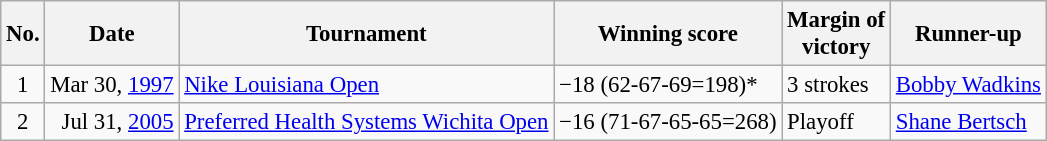<table class="wikitable" style="font-size:95%;">
<tr>
<th>No.</th>
<th>Date</th>
<th>Tournament</th>
<th>Winning score</th>
<th>Margin of<br>victory</th>
<th>Runner-up</th>
</tr>
<tr>
<td align=center>1</td>
<td align=right>Mar 30, <a href='#'>1997</a></td>
<td><a href='#'>Nike Louisiana Open</a></td>
<td>−18 (62-67-69=198)*</td>
<td>3 strokes</td>
<td> <a href='#'>Bobby Wadkins</a></td>
</tr>
<tr>
<td align=center>2</td>
<td align=right>Jul 31, <a href='#'>2005</a></td>
<td><a href='#'>Preferred Health Systems Wichita Open</a></td>
<td>−16 (71-67-65-65=268)</td>
<td>Playoff</td>
<td> <a href='#'>Shane Bertsch</a></td>
</tr>
</table>
